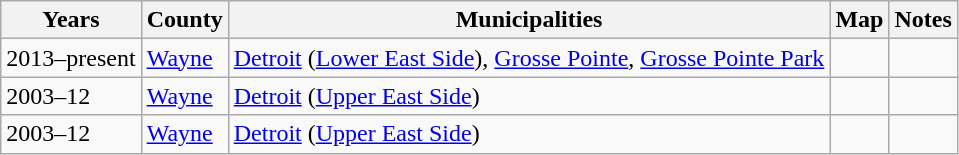<table class=wikitable>
<tr valign=bottom>
<th>Years</th>
<th>County</th>
<th>Municipalities</th>
<th>Map</th>
<th>Notes</th>
</tr>
<tr>
<td>2013–present</td>
<td><a href='#'>Wayne</a></td>
<td><a href='#'>Detroit</a> (<a href='#'>Lower East Side</a>), <a href='#'>Grosse Pointe</a>, <a href='#'>Grosse Pointe Park</a></td>
<td></td>
<td></td>
</tr>
<tr>
<td>2003–12</td>
<td><a href='#'>Wayne</a></td>
<td><a href='#'>Detroit</a> (<a href='#'>Upper East Side</a>)</td>
<td></td>
<td></td>
</tr>
<tr>
<td>2003–12</td>
<td><a href='#'>Wayne</a></td>
<td><a href='#'>Detroit</a> (<a href='#'>Upper East Side</a>)</td>
<td></td>
<td></td>
</tr>
</table>
